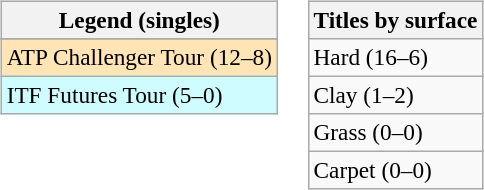<table>
<tr valign=top>
<td><br><table class=wikitable style=font-size:97%>
<tr>
<th>Legend (singles)</th>
</tr>
<tr bgcolor=e5d1cb>
</tr>
<tr bgcolor=moccasin>
<td>ATP Challenger Tour (12–8)</td>
</tr>
<tr bgcolor=cffcff>
<td>ITF Futures Tour (5–0)</td>
</tr>
</table>
</td>
<td><br><table class=wikitable style=font-size:97%>
<tr>
<th>Titles by surface</th>
</tr>
<tr>
<td>Hard (16–6)</td>
</tr>
<tr>
<td>Clay (1–2)</td>
</tr>
<tr>
<td>Grass (0–0)</td>
</tr>
<tr>
<td>Carpet (0–0)</td>
</tr>
</table>
</td>
</tr>
</table>
